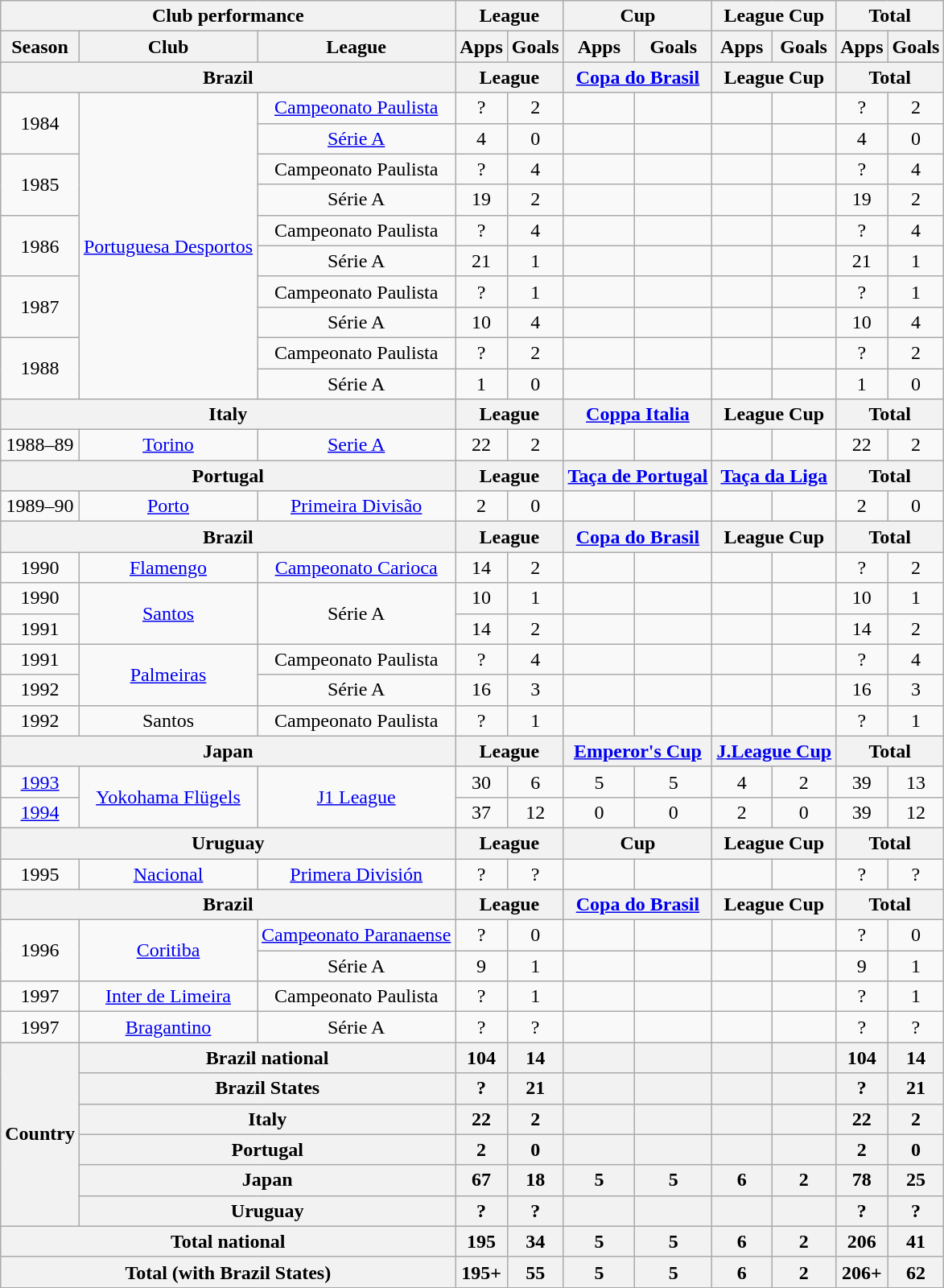<table class="wikitable" style="text-align:center;">
<tr>
<th colspan=3>Club performance</th>
<th colspan=2>League</th>
<th colspan=2>Cup</th>
<th colspan=2>League Cup</th>
<th colspan=2>Total</th>
</tr>
<tr>
<th>Season</th>
<th>Club</th>
<th>League</th>
<th>Apps</th>
<th>Goals</th>
<th>Apps</th>
<th>Goals</th>
<th>Apps</th>
<th>Goals</th>
<th>Apps</th>
<th>Goals</th>
</tr>
<tr>
<th colspan=3>Brazil</th>
<th colspan=2>League</th>
<th colspan=2><a href='#'>Copa do Brasil</a></th>
<th colspan=2>League Cup</th>
<th colspan=2>Total</th>
</tr>
<tr>
<td rowspan="2">1984</td>
<td rowspan="10"><a href='#'>Portuguesa Desportos</a></td>
<td><a href='#'>Campeonato Paulista</a></td>
<td>?</td>
<td>2</td>
<td></td>
<td></td>
<td></td>
<td></td>
<td>?</td>
<td>2</td>
</tr>
<tr>
<td><a href='#'>Série A</a></td>
<td>4</td>
<td>0</td>
<td></td>
<td></td>
<td></td>
<td></td>
<td>4</td>
<td>0</td>
</tr>
<tr>
<td rowspan="2">1985</td>
<td>Campeonato Paulista</td>
<td>?</td>
<td>4</td>
<td></td>
<td></td>
<td></td>
<td></td>
<td>?</td>
<td>4</td>
</tr>
<tr>
<td>Série A</td>
<td>19</td>
<td>2</td>
<td></td>
<td></td>
<td></td>
<td></td>
<td>19</td>
<td>2</td>
</tr>
<tr>
<td rowspan="2">1986</td>
<td>Campeonato Paulista</td>
<td>?</td>
<td>4</td>
<td></td>
<td></td>
<td></td>
<td></td>
<td>?</td>
<td>4</td>
</tr>
<tr>
<td>Série A</td>
<td>21</td>
<td>1</td>
<td></td>
<td></td>
<td></td>
<td></td>
<td>21</td>
<td>1</td>
</tr>
<tr>
<td rowspan="2">1987</td>
<td>Campeonato Paulista</td>
<td>?</td>
<td>1</td>
<td></td>
<td></td>
<td></td>
<td></td>
<td>?</td>
<td>1</td>
</tr>
<tr>
<td>Série A</td>
<td>10</td>
<td>4</td>
<td></td>
<td></td>
<td></td>
<td></td>
<td>10</td>
<td>4</td>
</tr>
<tr>
<td rowspan="2">1988</td>
<td>Campeonato Paulista</td>
<td>?</td>
<td>2</td>
<td></td>
<td></td>
<td></td>
<td></td>
<td>?</td>
<td>2</td>
</tr>
<tr>
<td>Série A</td>
<td>1</td>
<td>0</td>
<td></td>
<td></td>
<td></td>
<td></td>
<td>1</td>
<td>0</td>
</tr>
<tr>
<th colspan=3>Italy</th>
<th colspan=2>League</th>
<th colspan=2><a href='#'>Coppa Italia</a></th>
<th colspan=2>League Cup</th>
<th colspan=2>Total</th>
</tr>
<tr>
<td>1988–89</td>
<td><a href='#'>Torino</a></td>
<td><a href='#'>Serie A</a></td>
<td>22</td>
<td>2</td>
<td></td>
<td></td>
<td></td>
<td></td>
<td>22</td>
<td>2</td>
</tr>
<tr>
<th colspan=3>Portugal</th>
<th colspan=2>League</th>
<th colspan=2><a href='#'>Taça de Portugal</a></th>
<th colspan=2><a href='#'>Taça da Liga</a></th>
<th colspan=2>Total</th>
</tr>
<tr>
<td>1989–90</td>
<td><a href='#'>Porto</a></td>
<td><a href='#'>Primeira Divisão</a></td>
<td>2</td>
<td>0</td>
<td></td>
<td></td>
<td></td>
<td></td>
<td>2</td>
<td>0</td>
</tr>
<tr>
<th colspan=3>Brazil</th>
<th colspan=2>League</th>
<th colspan=2><a href='#'>Copa do Brasil</a></th>
<th colspan=2>League Cup</th>
<th colspan=2>Total</th>
</tr>
<tr>
<td>1990</td>
<td><a href='#'>Flamengo</a></td>
<td><a href='#'>Campeonato Carioca</a></td>
<td>14</td>
<td>2</td>
<td></td>
<td></td>
<td></td>
<td></td>
<td>?</td>
<td>2</td>
</tr>
<tr>
<td>1990</td>
<td rowspan="2"><a href='#'>Santos</a></td>
<td rowspan="2">Série A</td>
<td>10</td>
<td>1</td>
<td></td>
<td></td>
<td></td>
<td></td>
<td>10</td>
<td>1</td>
</tr>
<tr>
<td>1991</td>
<td>14</td>
<td>2</td>
<td></td>
<td></td>
<td></td>
<td></td>
<td>14</td>
<td>2</td>
</tr>
<tr>
<td>1991</td>
<td rowspan="2"><a href='#'>Palmeiras</a></td>
<td>Campeonato Paulista</td>
<td>?</td>
<td>4</td>
<td></td>
<td></td>
<td></td>
<td></td>
<td>?</td>
<td>4</td>
</tr>
<tr>
<td>1992</td>
<td>Série A</td>
<td>16</td>
<td>3</td>
<td></td>
<td></td>
<td></td>
<td></td>
<td>16</td>
<td>3</td>
</tr>
<tr>
<td>1992</td>
<td>Santos</td>
<td>Campeonato Paulista</td>
<td>?</td>
<td>1</td>
<td></td>
<td></td>
<td></td>
<td></td>
<td>?</td>
<td>1</td>
</tr>
<tr>
<th colspan=3>Japan</th>
<th colspan=2>League</th>
<th colspan=2><a href='#'>Emperor's Cup</a></th>
<th colspan=2><a href='#'>J.League Cup</a></th>
<th colspan=2>Total</th>
</tr>
<tr>
<td><a href='#'>1993</a></td>
<td rowspan="2"><a href='#'>Yokohama Flügels</a></td>
<td rowspan="2"><a href='#'>J1 League</a></td>
<td>30</td>
<td>6</td>
<td>5</td>
<td>5</td>
<td>4</td>
<td>2</td>
<td>39</td>
<td>13</td>
</tr>
<tr>
<td><a href='#'>1994</a></td>
<td>37</td>
<td>12</td>
<td>0</td>
<td>0</td>
<td>2</td>
<td>0</td>
<td>39</td>
<td>12</td>
</tr>
<tr>
<th colspan=3>Uruguay</th>
<th colspan=2>League</th>
<th colspan=2>Cup</th>
<th colspan=2>League Cup</th>
<th colspan=2>Total</th>
</tr>
<tr>
<td>1995</td>
<td><a href='#'>Nacional</a></td>
<td><a href='#'>Primera División</a></td>
<td>?</td>
<td>?</td>
<td></td>
<td></td>
<td></td>
<td></td>
<td>?</td>
<td>?</td>
</tr>
<tr>
<th colspan=3>Brazil</th>
<th colspan=2>League</th>
<th colspan=2><a href='#'>Copa do Brasil</a></th>
<th colspan=2>League Cup</th>
<th colspan=2>Total</th>
</tr>
<tr>
<td rowspan="2">1996</td>
<td rowspan="2"><a href='#'>Coritiba</a></td>
<td><a href='#'>Campeonato Paranaense</a></td>
<td>?</td>
<td>0</td>
<td></td>
<td></td>
<td></td>
<td></td>
<td>?</td>
<td>0</td>
</tr>
<tr>
<td>Série A</td>
<td>9</td>
<td>1</td>
<td></td>
<td></td>
<td></td>
<td></td>
<td>9</td>
<td>1</td>
</tr>
<tr>
<td>1997</td>
<td><a href='#'>Inter de Limeira</a></td>
<td>Campeonato Paulista</td>
<td>?</td>
<td>1</td>
<td></td>
<td></td>
<td></td>
<td></td>
<td>?</td>
<td>1</td>
</tr>
<tr>
<td>1997</td>
<td><a href='#'>Bragantino</a></td>
<td>Série A</td>
<td>?</td>
<td>?</td>
<td></td>
<td></td>
<td></td>
<td></td>
<td>?</td>
<td>?</td>
</tr>
<tr>
<th rowspan=6>Country</th>
<th colspan=2>Brazil national</th>
<th>104</th>
<th>14</th>
<th></th>
<th></th>
<th></th>
<th></th>
<th>104</th>
<th>14</th>
</tr>
<tr>
<th colspan=2>Brazil States</th>
<th>?</th>
<th>21</th>
<th></th>
<th></th>
<th></th>
<th></th>
<th>?</th>
<th>21</th>
</tr>
<tr>
<th colspan=2>Italy</th>
<th>22</th>
<th>2</th>
<th></th>
<th></th>
<th></th>
<th></th>
<th>22</th>
<th>2</th>
</tr>
<tr>
<th colspan=2>Portugal</th>
<th>2</th>
<th>0</th>
<th></th>
<th></th>
<th></th>
<th></th>
<th>2</th>
<th>0</th>
</tr>
<tr>
<th colspan=2>Japan</th>
<th>67</th>
<th>18</th>
<th>5</th>
<th>5</th>
<th>6</th>
<th>2</th>
<th>78</th>
<th>25</th>
</tr>
<tr>
<th colspan=2>Uruguay</th>
<th>?</th>
<th>?</th>
<th></th>
<th></th>
<th></th>
<th></th>
<th>?</th>
<th>?</th>
</tr>
<tr>
<th colspan=3>Total national</th>
<th>195</th>
<th>34</th>
<th>5</th>
<th>5</th>
<th>6</th>
<th>2</th>
<th>206</th>
<th>41</th>
</tr>
<tr>
<th colspan=3>Total (with Brazil States)</th>
<th>195+</th>
<th>55</th>
<th>5</th>
<th>5</th>
<th>6</th>
<th>2</th>
<th>206+</th>
<th>62</th>
</tr>
</table>
